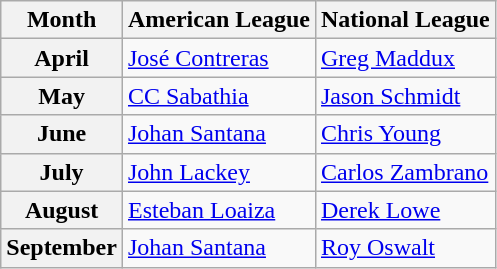<table class="wikitable">
<tr>
<th>Month</th>
<th>American League</th>
<th>National League</th>
</tr>
<tr>
<th>April</th>
<td><a href='#'>José Contreras</a></td>
<td><a href='#'>Greg Maddux</a></td>
</tr>
<tr>
<th>May</th>
<td><a href='#'>CC Sabathia</a></td>
<td><a href='#'>Jason Schmidt</a></td>
</tr>
<tr>
<th>June</th>
<td><a href='#'>Johan Santana</a></td>
<td><a href='#'>Chris Young</a></td>
</tr>
<tr>
<th>July</th>
<td><a href='#'>John Lackey</a></td>
<td><a href='#'>Carlos Zambrano</a></td>
</tr>
<tr>
<th>August</th>
<td><a href='#'>Esteban Loaiza</a></td>
<td><a href='#'>Derek Lowe</a></td>
</tr>
<tr>
<th>September</th>
<td><a href='#'>Johan Santana</a></td>
<td><a href='#'>Roy Oswalt</a></td>
</tr>
</table>
